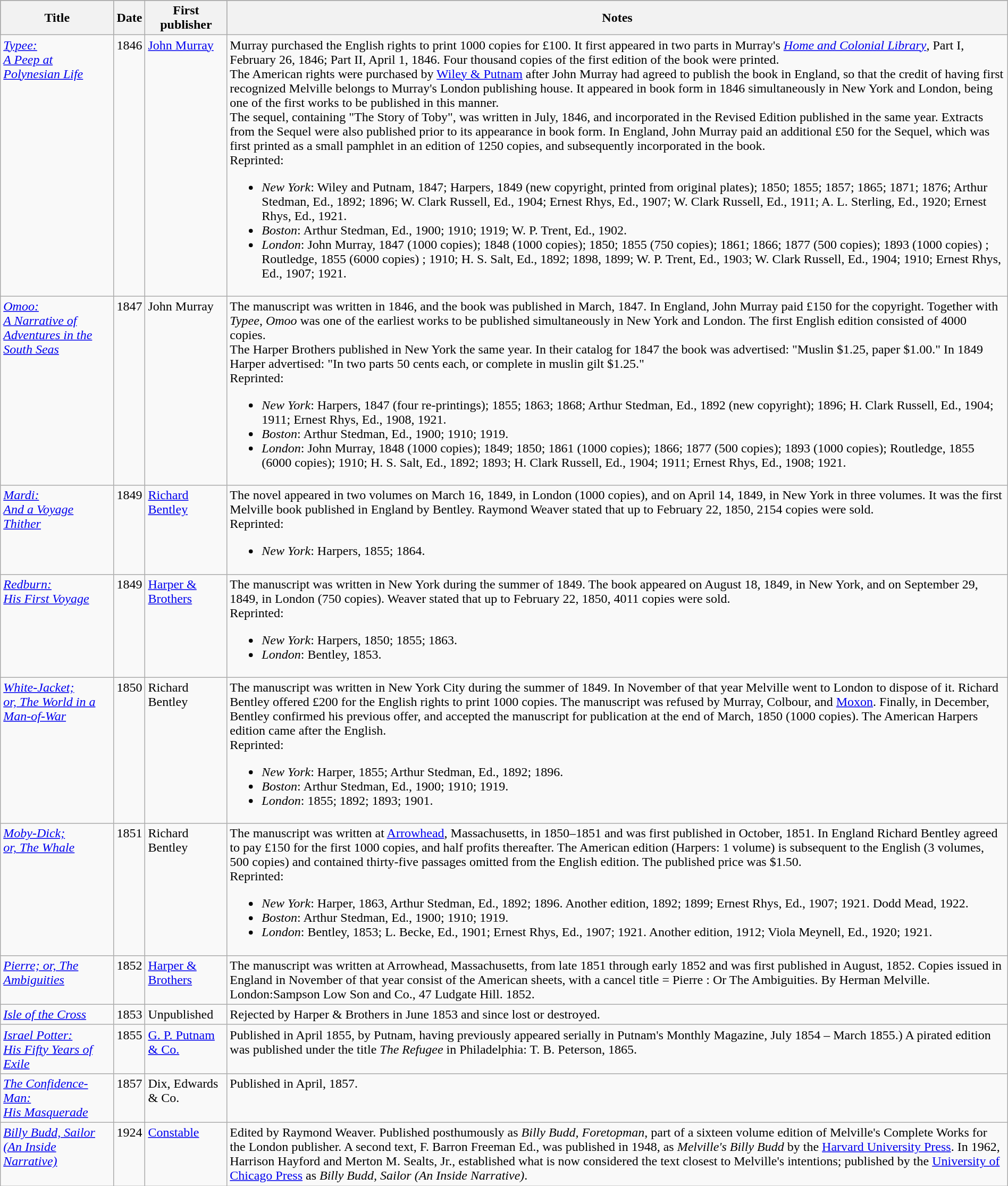<table class="wikitable" style="margin:auto; clear:both;">
<tr style="text-align:center; background:dimGrey;">
<th><div>Title</div></th>
<th><div>Date</div></th>
<th><div>First publisher</div></th>
<th><div>Notes</div></th>
</tr>
<tr valign="top">
<td><em><a href='#'>Typee:<br> A Peep at Polynesian Life</a></em></td>
<td>1846</td>
<td><a href='#'>John Murray</a></td>
<td>Murray purchased the English rights to print 1000 copies for £100. It first appeared in two parts in Murray's <em><a href='#'>Home and Colonial Library</a></em>, Part I, February 26, 1846; Part II, April 1, 1846. Four thousand copies of the first edition of the book were printed.<br>The American rights were purchased by <a href='#'>Wiley & Putnam</a> after John Murray had agreed to publish the book in England, so that the credit of having first recognized Melville belongs to Murray's London publishing house. It appeared in book form in 1846 simultaneously in New York and London, being one of the first works to be published in this manner.<br>The sequel, containing "The Story of Toby", was written in July, 1846, and incorporated in the Revised Edition published in the same year. Extracts from the Sequel were also published prior to its appearance in book form. In England, John Murray paid an additional £50 for the Sequel, which was first printed as a small pamphlet in an edition of 1250 copies, and subsequently incorporated in the book.<br>Reprinted:<ul><li><em>New York</em>: Wiley and Putnam, 1847; Harpers, 1849 (new copyright, printed from original plates); 1850; 1855; 1857; 1865; 1871; 1876; Arthur Stedman, Ed., 1892; 1896; W. Clark Russell, Ed., 1904; Ernest Rhys, Ed., 1907; W. Clark Russell, Ed., 1911; A. L. Sterling, Ed., 1920; Ernest Rhys, Ed., 1921.</li><li><em>Boston</em>: Arthur Stedman, Ed., 1900; 1910; 1919; W. P. Trent, Ed., 1902.</li><li><em>London</em>: John Murray, 1847 (1000 copies); 1848 (1000 copies); 1850; 1855 (750 copies); 1861; 1866; 1877 (500 copies); 1893 (1000 copies) ; Routledge, 1855 (6000 copies) ; 1910; H. S. Salt, Ed., 1892; 1898, 1899; W. P. Trent, Ed., 1903; W. Clark Russell, Ed., 1904; 1910; Ernest Rhys, Ed., 1907; 1921.</li></ul></td>
</tr>
<tr valign="top">
<td><em><a href='#'>Omoo:<br> A Narrative of Adventures in the South Seas</a></em></td>
<td>1847</td>
<td>John Murray</td>
<td>The manuscript was written in 1846, and the book was published in March, 1847. In England, John Murray paid £150 for the copyright. Together with <em>Typee</em>, <em>Omoo</em> was one of the earliest works to be published simultaneously in New York and London. The first English edition consisted of 4000 copies.<br>The Harper Brothers published in New York the same year. In their catalog for 1847 the book was advertised: "Muslin $1.25, paper $1.00." In 1849 Harper advertised: "In two parts 50 cents each, or complete in muslin gilt $1.25."<br>Reprinted:<ul><li><em>New York</em>: Harpers, 1847 (four re-printings); 1855; 1863; 1868; Arthur Stedman, Ed., 1892 (new copyright); 1896; H. Clark Russell, Ed., 1904; 1911; Ernest Rhys, Ed., 1908, 1921.</li><li><em>Boston</em>: Arthur Stedman, Ed., 1900; 1910; 1919.</li><li><em>London</em>: John Murray, 1848 (1000 copies); 1849; 1850; 1861 (1000 copies); 1866; 1877 (500 copies); 1893 (1000 copies); Routledge, 1855 (6000 copies); 1910; H. S. Salt, Ed., 1892; 1893; H. Clark Russell, Ed., 1904; 1911; Ernest Rhys, Ed., 1908; 1921.</li></ul></td>
</tr>
<tr valign="top">
<td><em><a href='#'>Mardi:<br> And a Voyage Thither</a></em></td>
<td>1849</td>
<td><a href='#'>Richard Bentley</a></td>
<td>The novel appeared in two volumes on March 16, 1849, in London (1000 copies), and on April 14, 1849, in New York in three volumes. It was the first Melville book published in England by Bentley. Raymond Weaver stated that up to February 22, 1850, 2154 copies were sold.<br>Reprinted:<ul><li><em>New York</em>: Harpers, 1855; 1864.</li></ul></td>
</tr>
<tr valign="top">
<td><em><a href='#'>Redburn:<br> His First Voyage</a></em></td>
<td>1849</td>
<td><a href='#'>Harper & Brothers</a></td>
<td>The manuscript was written in New York during the summer of 1849. The book appeared on August 18, 1849, in New York, and on September 29, 1849, in London (750 copies). Weaver stated that up to February 22, 1850, 4011 copies were sold.<br>Reprinted:<ul><li><em>New York</em>: Harpers, 1850; 1855; 1863.</li><li><em>London</em>: Bentley, 1853.</li></ul></td>
</tr>
<tr valign="top">
<td><em><a href='#'>White-Jacket;<br> or, The World in a Man-of-War</a></em></td>
<td>1850</td>
<td>Richard Bentley</td>
<td>The manuscript was written in New York City during the summer of 1849. In November of that year Melville went to London to dispose of it. Richard Bentley offered £200 for the English rights to print 1000 copies. The manuscript was refused by Murray, Colbour, and <a href='#'>Moxon</a>. Finally, in December, Bentley confirmed his previous offer, and accepted the manuscript for publication at the end of March, 1850 (1000 copies). The American Harpers edition came after the English.<br>Reprinted:<ul><li><em>New York</em>: Harper, 1855; Arthur Stedman, Ed., 1892; 1896.</li><li><em>Boston</em>: Arthur Stedman, Ed., 1900; 1910; 1919.</li><li><em>London</em>: 1855; 1892; 1893; 1901.</li></ul></td>
</tr>
<tr valign="top">
<td><em><a href='#'>Moby-Dick;<br> or, The Whale</a></em></td>
<td>1851</td>
<td>Richard Bentley</td>
<td>The manuscript was written at <a href='#'>Arrowhead</a>, Massachusetts, in 1850–1851 and was first published in October, 1851. In England Richard Bentley agreed to pay £150 for the first 1000 copies, and half profits thereafter. The American edition (Harpers: 1 volume) is subsequent to the English (3 volumes, 500 copies) and contained thirty-five passages omitted from the English edition. The published price was $1.50.<br>Reprinted:<ul><li><em>New York</em>: Harper, 1863, Arthur Stedman, Ed., 1892; 1896. Another edition, 1892; 1899; Ernest Rhys, Ed., 1907; 1921. Dodd Mead, 1922.</li><li><em>Boston</em>: Arthur Stedman, Ed., 1900; 1910; 1919.</li><li><em>London</em>: Bentley, 1853; L. Becke, Ed., 1901; Ernest Rhys, Ed., 1907; 1921. Another edition, 1912; Viola Meynell, Ed., 1920; 1921.</li></ul></td>
</tr>
<tr valign="top">
<td><em><a href='#'>Pierre; or, The Ambiguities</a></em></td>
<td>1852</td>
<td><a href='#'>Harper & Brothers</a></td>
<td>The manuscript was written at Arrowhead, Massachusetts, from late 1851 through early 1852 and was first published in August, 1852. Copies issued in England in November of that year consist of the American sheets, with a cancel title = Pierre : Or The Ambiguities. By Herman Melville. London:Sampson Low Son and Co., 47 Ludgate Hill. 1852.</td>
</tr>
<tr valign="top">
<td><em><a href='#'>Isle of the Cross</a></em></td>
<td>1853</td>
<td>Unpublished</td>
<td>Rejected by Harper & Brothers in June 1853 and since lost or destroyed.</td>
</tr>
<tr valign="top">
<td><em><a href='#'>Israel Potter:<br> His Fifty Years of Exile</a></em></td>
<td>1855</td>
<td><a href='#'>G. P. Putnam & Co.</a></td>
<td>Published in April 1855, by Putnam, having previously appeared serially in Putnam's Monthly Magazine, July 1854 – March 1855.) A pirated edition was published under the title <em>The Refugee</em> in Philadelphia: T. B. Peterson, 1865.</td>
</tr>
<tr valign="top">
<td><em><a href='#'>The Confidence-Man:<br> His Masquerade</a></em></td>
<td>1857</td>
<td>Dix, Edwards & Co.</td>
<td>Published in April, 1857.</td>
</tr>
<tr valign="top">
<td><em><a href='#'>Billy Budd, Sailor<br> (An Inside Narrative)</a></em></td>
<td>1924</td>
<td><a href='#'>Constable</a></td>
<td>Edited by Raymond Weaver. Published posthumously as <em>Billy Budd, Foretopman</em>, part of a sixteen volume edition of Melville's Complete Works for the London publisher. A second text, F. Barron Freeman Ed., was published in 1948, as <em>Melville's Billy Budd</em> by the <a href='#'>Harvard University Press</a>. In 1962, Harrison Hayford and Merton M. Sealts, Jr., established what is now considered the text closest to Melville's intentions; published by the <a href='#'>University of Chicago Press</a> as <em>Billy Budd, Sailor (An Inside Narrative)</em>.</td>
</tr>
</table>
